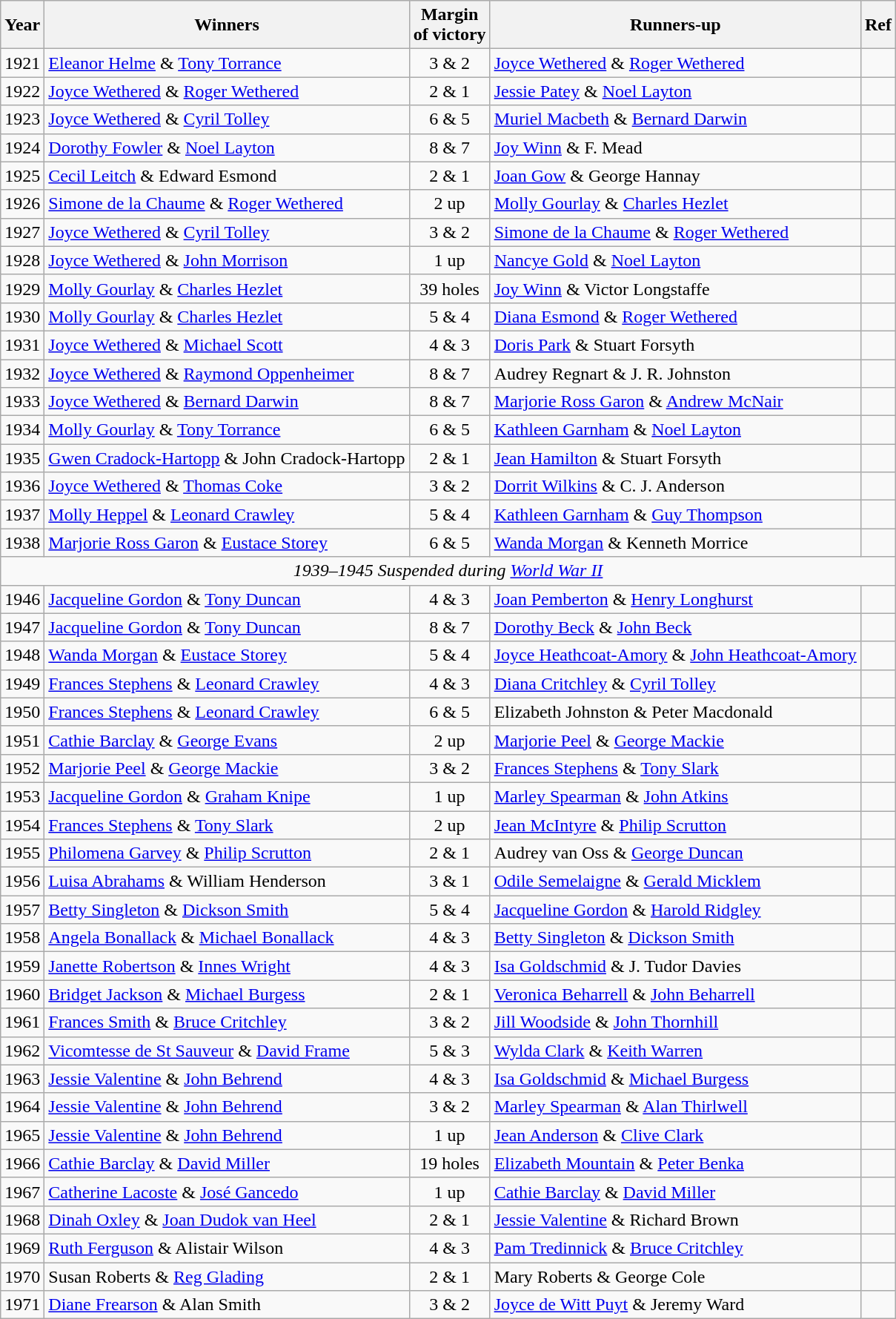<table class="wikitable">
<tr>
<th>Year</th>
<th>Winners</th>
<th>Margin<br>of victory</th>
<th>Runners-up</th>
<th>Ref</th>
</tr>
<tr>
<td>1921</td>
<td> <a href='#'>Eleanor Helme</a> &  <a href='#'>Tony Torrance</a></td>
<td align=center>3 & 2</td>
<td> <a href='#'>Joyce Wethered</a> &  <a href='#'>Roger Wethered</a></td>
<td></td>
</tr>
<tr>
<td>1922</td>
<td> <a href='#'>Joyce Wethered</a> &  <a href='#'>Roger Wethered</a></td>
<td align=center>2 & 1</td>
<td> <a href='#'>Jessie Patey</a> &  <a href='#'>Noel Layton</a></td>
<td></td>
</tr>
<tr>
<td>1923</td>
<td> <a href='#'>Joyce Wethered</a> &  <a href='#'>Cyril Tolley</a></td>
<td align=center>6 & 5</td>
<td> <a href='#'>Muriel Macbeth</a> &  <a href='#'>Bernard Darwin</a></td>
<td></td>
</tr>
<tr>
<td>1924</td>
<td> <a href='#'>Dorothy Fowler</a> &  <a href='#'>Noel Layton</a></td>
<td align=center>8 & 7</td>
<td> <a href='#'>Joy Winn</a> & F. Mead</td>
<td></td>
</tr>
<tr>
<td>1925</td>
<td> <a href='#'>Cecil Leitch</a> & Edward Esmond</td>
<td align=center>2 & 1</td>
<td> <a href='#'>Joan Gow</a> & George Hannay</td>
<td></td>
</tr>
<tr>
<td>1926</td>
<td> <a href='#'>Simone de la Chaume</a> &  <a href='#'>Roger Wethered</a></td>
<td align=center>2 up</td>
<td> <a href='#'>Molly Gourlay</a> &  <a href='#'>Charles Hezlet</a></td>
<td></td>
</tr>
<tr>
<td>1927</td>
<td> <a href='#'>Joyce Wethered</a> &  <a href='#'>Cyril Tolley</a></td>
<td align=center>3 & 2</td>
<td> <a href='#'>Simone de la Chaume</a> &  <a href='#'>Roger Wethered</a></td>
<td></td>
</tr>
<tr>
<td>1928</td>
<td> <a href='#'>Joyce Wethered</a> &  <a href='#'>John Morrison</a></td>
<td align=center>1 up</td>
<td> <a href='#'>Nancye Gold</a> &  <a href='#'>Noel Layton</a></td>
<td></td>
</tr>
<tr>
<td>1929</td>
<td> <a href='#'>Molly Gourlay</a> &  <a href='#'>Charles Hezlet</a></td>
<td align=center>39 holes</td>
<td> <a href='#'>Joy Winn</a> & Victor Longstaffe</td>
<td></td>
</tr>
<tr>
<td>1930</td>
<td> <a href='#'>Molly Gourlay</a> &  <a href='#'>Charles Hezlet</a></td>
<td align=center>5 & 4</td>
<td> <a href='#'>Diana Esmond</a> &  <a href='#'>Roger Wethered</a></td>
<td></td>
</tr>
<tr>
<td>1931</td>
<td> <a href='#'>Joyce Wethered</a> &  <a href='#'>Michael Scott</a></td>
<td align=center>4 & 3</td>
<td> <a href='#'>Doris Park</a> &  Stuart Forsyth</td>
<td></td>
</tr>
<tr>
<td>1932</td>
<td> <a href='#'>Joyce Wethered</a> &  <a href='#'>Raymond Oppenheimer</a></td>
<td align=center>8 & 7</td>
<td>Audrey Regnart & J. R. Johnston</td>
<td></td>
</tr>
<tr>
<td>1933</td>
<td> <a href='#'>Joyce Wethered</a> &  <a href='#'>Bernard Darwin</a></td>
<td align=center>8 & 7</td>
<td> <a href='#'>Marjorie Ross Garon</a> &  <a href='#'>Andrew McNair</a></td>
<td></td>
</tr>
<tr>
<td>1934</td>
<td> <a href='#'>Molly Gourlay</a> &  <a href='#'>Tony Torrance</a></td>
<td align=center>6 & 5</td>
<td> <a href='#'>Kathleen Garnham</a> &  <a href='#'>Noel Layton</a></td>
<td></td>
</tr>
<tr>
<td>1935</td>
<td> <a href='#'>Gwen Cradock-Hartopp</a> &  John Cradock-Hartopp</td>
<td align=center>2 & 1</td>
<td> <a href='#'>Jean Hamilton</a> &  Stuart Forsyth</td>
<td></td>
</tr>
<tr>
<td>1936</td>
<td> <a href='#'>Joyce Wethered</a> &  <a href='#'>Thomas Coke</a></td>
<td align=center>3 & 2</td>
<td> <a href='#'>Dorrit Wilkins</a> & C. J. Anderson</td>
<td></td>
</tr>
<tr>
<td>1937</td>
<td> <a href='#'>Molly Heppel</a> &  <a href='#'>Leonard Crawley</a></td>
<td align=center>5 & 4</td>
<td> <a href='#'>Kathleen Garnham</a> &  <a href='#'>Guy Thompson</a></td>
<td></td>
</tr>
<tr>
<td>1938</td>
<td> <a href='#'>Marjorie Ross Garon</a> &  <a href='#'>Eustace Storey</a></td>
<td align=center>6 & 5</td>
<td> <a href='#'>Wanda Morgan</a> & Kenneth Morrice</td>
<td></td>
</tr>
<tr>
<td align=center colspan=5><em>1939–1945 Suspended during <a href='#'>World War II</a></em></td>
</tr>
<tr>
<td>1946</td>
<td> <a href='#'>Jacqueline Gordon</a> &  <a href='#'>Tony Duncan</a></td>
<td align=center>4 & 3</td>
<td> <a href='#'>Joan Pemberton</a> &  <a href='#'>Henry Longhurst</a></td>
<td></td>
</tr>
<tr>
<td>1947</td>
<td> <a href='#'>Jacqueline Gordon</a> &  <a href='#'>Tony Duncan</a></td>
<td align=center>8 & 7</td>
<td> <a href='#'>Dorothy Beck</a> &  <a href='#'>John Beck</a></td>
<td></td>
</tr>
<tr>
<td>1948</td>
<td> <a href='#'>Wanda Morgan</a> &  <a href='#'>Eustace Storey</a></td>
<td align=center>5 & 4</td>
<td> <a href='#'>Joyce Heathcoat-Amory</a> &  <a href='#'>John Heathcoat-Amory</a></td>
<td></td>
</tr>
<tr>
<td>1949</td>
<td> <a href='#'>Frances Stephens</a> &  <a href='#'>Leonard Crawley</a></td>
<td align=center>4 & 3</td>
<td> <a href='#'>Diana Critchley</a> &  <a href='#'>Cyril Tolley</a></td>
<td></td>
</tr>
<tr>
<td>1950</td>
<td> <a href='#'>Frances Stephens</a> &  <a href='#'>Leonard Crawley</a></td>
<td align=center>6 & 5</td>
<td> Elizabeth Johnston &  Peter Macdonald</td>
<td></td>
</tr>
<tr>
<td>1951</td>
<td> <a href='#'>Cathie Barclay</a> &  <a href='#'>George Evans</a></td>
<td align=center>2 up</td>
<td> <a href='#'>Marjorie Peel</a> &  <a href='#'>George Mackie</a></td>
<td></td>
</tr>
<tr>
<td>1952</td>
<td> <a href='#'>Marjorie Peel</a> &  <a href='#'>George Mackie</a></td>
<td align=center>3 & 2</td>
<td> <a href='#'>Frances Stephens</a> &  <a href='#'>Tony Slark</a></td>
<td></td>
</tr>
<tr>
<td>1953</td>
<td> <a href='#'>Jacqueline Gordon</a> &  <a href='#'>Graham Knipe</a></td>
<td align=center>1 up</td>
<td> <a href='#'>Marley Spearman</a> &  <a href='#'>John Atkins</a></td>
<td></td>
</tr>
<tr>
<td>1954</td>
<td> <a href='#'>Frances Stephens</a> &  <a href='#'>Tony Slark</a></td>
<td align=center>2 up</td>
<td> <a href='#'>Jean McIntyre</a> &  <a href='#'>Philip Scrutton</a></td>
<td></td>
</tr>
<tr>
<td>1955</td>
<td> <a href='#'>Philomena Garvey</a> &  <a href='#'>Philip Scrutton</a></td>
<td align=center>2 & 1</td>
<td> Audrey van Oss &  <a href='#'>George Duncan</a></td>
<td></td>
</tr>
<tr>
<td>1956</td>
<td> <a href='#'>Luisa Abrahams</a> &  William Henderson</td>
<td align=center>3 & 1</td>
<td> <a href='#'>Odile Semelaigne</a> &  <a href='#'>Gerald Micklem</a></td>
<td></td>
</tr>
<tr>
<td>1957</td>
<td> <a href='#'>Betty Singleton</a> &  <a href='#'>Dickson Smith</a></td>
<td align=center>5 & 4</td>
<td> <a href='#'>Jacqueline Gordon</a> &  <a href='#'>Harold Ridgley</a></td>
<td></td>
</tr>
<tr>
<td>1958</td>
<td> <a href='#'>Angela Bonallack</a> &  <a href='#'>Michael Bonallack</a></td>
<td align=center>4 & 3</td>
<td> <a href='#'>Betty Singleton</a> &  <a href='#'>Dickson Smith</a></td>
<td></td>
</tr>
<tr>
<td>1959</td>
<td> <a href='#'>Janette Robertson</a> &  <a href='#'>Innes Wright</a></td>
<td align=center>4 & 3</td>
<td> <a href='#'>Isa Goldschmid</a> &  J. Tudor Davies</td>
<td></td>
</tr>
<tr>
<td>1960</td>
<td> <a href='#'>Bridget Jackson</a> &  <a href='#'>Michael Burgess</a></td>
<td align=center>2 & 1</td>
<td> <a href='#'>Veronica Beharrell</a> &  <a href='#'>John Beharrell</a></td>
<td></td>
</tr>
<tr>
<td>1961</td>
<td> <a href='#'>Frances Smith</a> &  <a href='#'>Bruce Critchley</a></td>
<td align=center>3 & 2</td>
<td> <a href='#'>Jill Woodside</a> & <a href='#'>John Thornhill</a></td>
<td></td>
</tr>
<tr>
<td>1962</td>
<td> <a href='#'>Vicomtesse de St Sauveur</a> &  <a href='#'>David Frame</a></td>
<td align=center>5 & 3</td>
<td> <a href='#'>Wylda Clark</a> &  <a href='#'>Keith Warren</a></td>
<td></td>
</tr>
<tr>
<td>1963</td>
<td> <a href='#'>Jessie Valentine</a> & <a href='#'>John Behrend</a></td>
<td align=center>4 & 3</td>
<td> <a href='#'>Isa Goldschmid</a> &  <a href='#'>Michael Burgess</a></td>
<td></td>
</tr>
<tr>
<td>1964</td>
<td> <a href='#'>Jessie Valentine</a> & <a href='#'>John Behrend</a></td>
<td align=center>3 & 2</td>
<td> <a href='#'>Marley Spearman</a> &  <a href='#'>Alan Thirlwell</a></td>
<td></td>
</tr>
<tr>
<td>1965</td>
<td> <a href='#'>Jessie Valentine</a> & <a href='#'>John Behrend</a></td>
<td align=center>1 up</td>
<td> <a href='#'>Jean Anderson</a> &  <a href='#'>Clive Clark</a></td>
<td></td>
</tr>
<tr>
<td>1966</td>
<td> <a href='#'>Cathie Barclay</a> &  <a href='#'>David Miller</a></td>
<td align=center>19 holes</td>
<td> <a href='#'>Elizabeth Mountain</a> &  <a href='#'>Peter Benka</a></td>
<td></td>
</tr>
<tr>
<td>1967</td>
<td> <a href='#'>Catherine Lacoste</a> &  <a href='#'>José Gancedo</a></td>
<td align=center>1 up</td>
<td> <a href='#'>Cathie Barclay</a> &  <a href='#'>David Miller</a></td>
<td></td>
</tr>
<tr>
<td>1968</td>
<td> <a href='#'>Dinah Oxley</a> &  <a href='#'>Joan Dudok van Heel</a></td>
<td align=center>2 & 1</td>
<td> <a href='#'>Jessie Valentine</a> & Richard Brown</td>
<td></td>
</tr>
<tr>
<td>1969</td>
<td> <a href='#'>Ruth Ferguson</a> &  Alistair Wilson</td>
<td align=center>4 & 3</td>
<td> <a href='#'>Pam Tredinnick</a> &  <a href='#'>Bruce Critchley</a></td>
<td></td>
</tr>
<tr>
<td>1970</td>
<td>Susan Roberts &  <a href='#'>Reg Glading</a></td>
<td align=center>2 & 1</td>
<td>Mary Roberts & George Cole</td>
<td></td>
</tr>
<tr>
<td>1971</td>
<td> <a href='#'>Diane Frearson</a> & Alan Smith</td>
<td align=center>3 & 2</td>
<td> <a href='#'>Joyce de Witt Puyt</a> & Jeremy Ward</td>
<td></td>
</tr>
</table>
